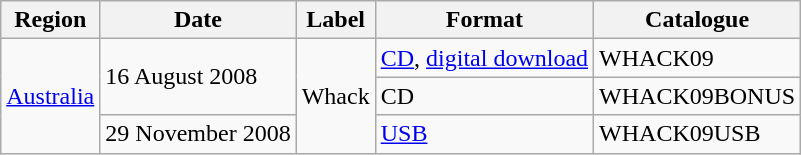<table class="wikitable">
<tr>
<th>Region</th>
<th>Date</th>
<th>Label</th>
<th>Format</th>
<th>Catalogue</th>
</tr>
<tr>
<td rowspan="3"><a href='#'>Australia</a></td>
<td rowspan="2">16 August 2008</td>
<td rowspan="3">Whack</td>
<td><a href='#'>CD</a>, <a href='#'>digital download</a></td>
<td>WHACK09</td>
</tr>
<tr>
<td>CD</td>
<td>WHACK09BONUS</td>
</tr>
<tr>
<td>29 November 2008</td>
<td><a href='#'>USB</a></td>
<td>WHACK09USB</td>
</tr>
</table>
